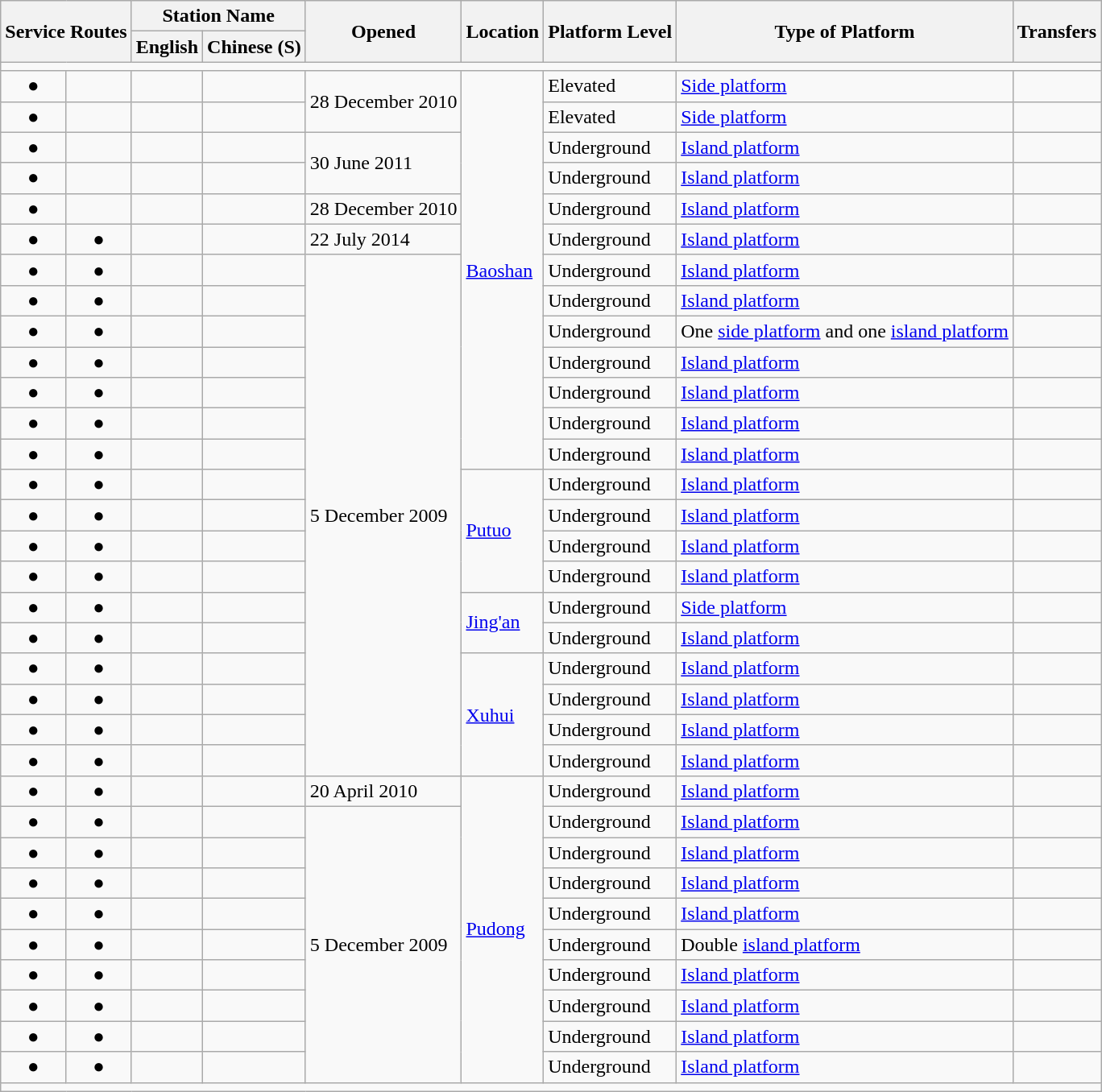<table class=wikitable>
<tr>
<th colspan=2 rowspan=2 style="text-align:center;">Service Routes</th>
<th colspan=2 style="text-align:center;">Station Name</th>
<th rowspan=2>Opened</th>
<th rowspan=2 style="text-align:center;">Location</th>
<th rowspan=2>Platform Level</th>
<th rowspan=2>Type of Platform</th>
<th rowspan=2 style="text-align:center;">Transfers</th>
</tr>
<tr>
<th>English</th>
<th>Chinese (S)</th>
</tr>
<tr style=background:#>
<td colspan=9></td>
</tr>
<tr>
<td align=center>●</td>
<td align=center></td>
<td></td>
<td><span></span></td>
<td rowspan=2>28 December 2010</td>
<td rowspan=13><a href='#'>Baoshan</a></td>
<td>Elevated</td>
<td><a href='#'>Side platform</a></td>
<td></td>
</tr>
<tr>
<td align=center>●</td>
<td align=center></td>
<td></td>
<td><span></span></td>
<td>Elevated</td>
<td><a href='#'>Side platform</a></td>
<td></td>
</tr>
<tr>
<td align=center>●</td>
<td align=center></td>
<td></td>
<td><span></span></td>
<td rowspan=2>30 June 2011</td>
<td>Underground</td>
<td><a href='#'>Island platform</a></td>
<td></td>
</tr>
<tr>
<td align=center>●</td>
<td align=center></td>
<td></td>
<td><span></span></td>
<td>Underground</td>
<td><a href='#'>Island platform</a></td>
<td></td>
</tr>
<tr>
<td align=center>●</td>
<td align=center></td>
<td></td>
<td><span></span></td>
<td>28 December 2010</td>
<td>Underground</td>
<td><a href='#'>Island platform</a></td>
<td></td>
</tr>
<tr>
<td align=center>●</td>
<td align=center>●</td>
<td></td>
<td><span></span></td>
<td>22 July 2014</td>
<td>Underground</td>
<td><a href='#'>Island platform</a></td>
<td></td>
</tr>
<tr>
<td align=center>●</td>
<td align=center>●</td>
<td></td>
<td><span></span></td>
<td rowspan=17>5 December 2009</td>
<td>Underground</td>
<td><a href='#'>Island platform</a></td>
<td></td>
</tr>
<tr>
<td align=center>●</td>
<td align=center>●</td>
<td></td>
<td><span></span></td>
<td>Underground</td>
<td><a href='#'>Island platform</a></td>
<td></td>
</tr>
<tr>
<td align=center>●</td>
<td align=center>●</td>
<td></td>
<td><span></span></td>
<td>Underground</td>
<td>One <a href='#'>side platform</a> and one <a href='#'>island platform</a></td>
<td></td>
</tr>
<tr>
<td align=center>●</td>
<td align=center>●</td>
<td></td>
<td><span></span></td>
<td>Underground</td>
<td><a href='#'>Island platform</a></td>
<td></td>
</tr>
<tr>
<td align=center>●</td>
<td align=center>●</td>
<td></td>
<td><span></span></td>
<td>Underground</td>
<td><a href='#'>Island platform</a></td>
<td></td>
</tr>
<tr>
<td align=center>●</td>
<td align=center>●</td>
<td></td>
<td><span></span></td>
<td>Underground</td>
<td><a href='#'>Island platform</a></td>
<td></td>
</tr>
<tr>
<td align=center>●</td>
<td align=center>●</td>
<td></td>
<td><span></span></td>
<td>Underground</td>
<td><a href='#'>Island platform</a></td>
<td></td>
</tr>
<tr>
<td align=center>●</td>
<td align=center>●</td>
<td></td>
<td><span></span></td>
<td rowspan=4><a href='#'>Putuo</a></td>
<td>Underground</td>
<td><a href='#'>Island platform</a></td>
<td></td>
</tr>
<tr>
<td align=center>●</td>
<td align=center>●</td>
<td></td>
<td><span></span></td>
<td>Underground</td>
<td><a href='#'>Island platform</a></td>
<td></td>
</tr>
<tr>
<td align=center>●</td>
<td align=center>●</td>
<td></td>
<td><span></span></td>
<td>Underground</td>
<td><a href='#'>Island platform</a></td>
<td></td>
</tr>
<tr>
<td align=center>●</td>
<td align=center>●</td>
<td></td>
<td><span></span></td>
<td>Underground</td>
<td><a href='#'>Island platform</a></td>
<td></td>
</tr>
<tr>
<td align=center>●</td>
<td align=center>●</td>
<td></td>
<td><span></span></td>
<td rowspan=2><a href='#'>Jing'an</a></td>
<td>Underground</td>
<td><a href='#'>Side platform</a></td>
<td></td>
</tr>
<tr>
<td align=center>●</td>
<td align=center>●</td>
<td></td>
<td><span></span></td>
<td>Underground</td>
<td><a href='#'>Island platform</a></td>
<td></td>
</tr>
<tr>
<td align=center>●</td>
<td align=center>●</td>
<td></td>
<td><span></span></td>
<td rowspan=4><a href='#'>Xuhui</a></td>
<td>Underground</td>
<td><a href='#'>Island platform</a></td>
<td></td>
</tr>
<tr>
<td align=center>●</td>
<td align=center>●</td>
<td></td>
<td><span></span></td>
<td>Underground</td>
<td><a href='#'>Island platform</a></td>
<td></td>
</tr>
<tr>
<td align=center>●</td>
<td align=center>●</td>
<td></td>
<td><span></span></td>
<td>Underground</td>
<td><a href='#'>Island platform</a></td>
<td></td>
</tr>
<tr>
<td align=center>●</td>
<td align=center>●</td>
<td></td>
<td><span></span></td>
<td>Underground</td>
<td><a href='#'>Island platform</a></td>
<td></td>
</tr>
<tr>
<td align=center>●</td>
<td align=center>●</td>
<td></td>
<td><span></span></td>
<td>20 April 2010</td>
<td rowspan=10><a href='#'>Pudong</a></td>
<td>Underground</td>
<td><a href='#'>Island platform</a></td>
<td></td>
</tr>
<tr>
<td align=center>●</td>
<td align=center>●</td>
<td></td>
<td><span></span></td>
<td rowspan=9>5 December 2009</td>
<td>Underground</td>
<td><a href='#'>Island platform</a></td>
<td></td>
</tr>
<tr>
<td align=center>●</td>
<td align=center>●</td>
<td></td>
<td><span></span></td>
<td>Underground</td>
<td><a href='#'>Island platform</a></td>
<td></td>
</tr>
<tr>
<td align=center>●</td>
<td align=center>●</td>
<td></td>
<td><span></span></td>
<td>Underground</td>
<td><a href='#'>Island platform</a></td>
<td></td>
</tr>
<tr>
<td align=center>●</td>
<td align=center>●</td>
<td></td>
<td><span></span></td>
<td>Underground</td>
<td><a href='#'>Island platform</a></td>
<td></td>
</tr>
<tr>
<td align=center>●</td>
<td align=center>●</td>
<td></td>
<td><span></span></td>
<td>Underground</td>
<td>Double <a href='#'>island platform</a></td>
<td></td>
</tr>
<tr>
<td align=center>●</td>
<td align=center>●</td>
<td></td>
<td><span></span></td>
<td>Underground</td>
<td><a href='#'>Island platform</a></td>
<td></td>
</tr>
<tr>
<td align=center>●</td>
<td align=center>●</td>
<td></td>
<td><span></span></td>
<td>Underground</td>
<td><a href='#'>Island platform</a></td>
<td></td>
</tr>
<tr>
<td align=center>●</td>
<td align=center>●</td>
<td></td>
<td><span></span></td>
<td>Underground</td>
<td><a href='#'>Island platform</a></td>
<td><br></td>
</tr>
<tr>
<td align=center>●</td>
<td align=center>●</td>
<td></td>
<td><span></span></td>
<td>Underground</td>
<td><a href='#'>Island platform</a></td>
<td></td>
</tr>
<tr style=background:#>
<td colspan=9></td>
</tr>
</table>
